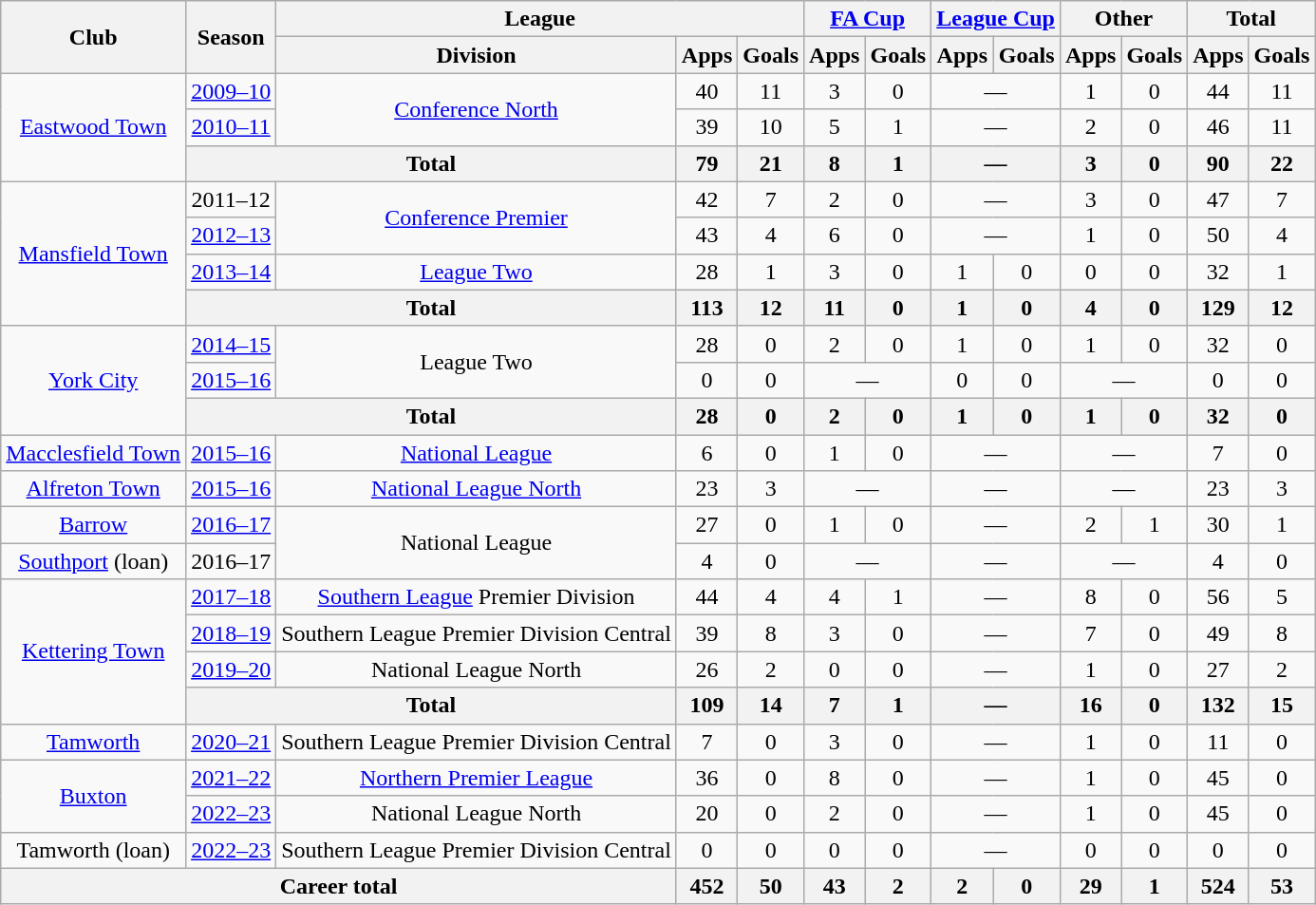<table class=wikitable style=text-align:center>
<tr>
<th rowspan=2>Club</th>
<th rowspan=2>Season</th>
<th colspan=3>League</th>
<th colspan=2><a href='#'>FA Cup</a></th>
<th colspan=2><a href='#'>League Cup</a></th>
<th colspan=2>Other</th>
<th colspan=2>Total</th>
</tr>
<tr>
<th>Division</th>
<th>Apps</th>
<th>Goals</th>
<th>Apps</th>
<th>Goals</th>
<th>Apps</th>
<th>Goals</th>
<th>Apps</th>
<th>Goals</th>
<th>Apps</th>
<th>Goals</th>
</tr>
<tr>
<td rowspan=3><a href='#'>Eastwood Town</a></td>
<td><a href='#'>2009–10</a></td>
<td rowspan=2><a href='#'>Conference North</a></td>
<td>40</td>
<td>11</td>
<td>3</td>
<td>0</td>
<td colspan=2>—</td>
<td>1</td>
<td>0</td>
<td>44</td>
<td>11</td>
</tr>
<tr>
<td><a href='#'>2010–11</a></td>
<td>39</td>
<td>10</td>
<td>5</td>
<td>1</td>
<td colspan=2>—</td>
<td>2</td>
<td>0</td>
<td>46</td>
<td>11</td>
</tr>
<tr>
<th colspan=2>Total</th>
<th>79</th>
<th>21</th>
<th>8</th>
<th>1</th>
<th colspan=2>—</th>
<th>3</th>
<th>0</th>
<th>90</th>
<th>22</th>
</tr>
<tr>
<td rowspan=4><a href='#'>Mansfield Town</a></td>
<td>2011–12</td>
<td rowspan=2><a href='#'>Conference Premier</a></td>
<td>42</td>
<td>7</td>
<td>2</td>
<td>0</td>
<td colspan=2>—</td>
<td>3</td>
<td>0</td>
<td>47</td>
<td>7</td>
</tr>
<tr>
<td><a href='#'>2012–13</a></td>
<td>43</td>
<td>4</td>
<td>6</td>
<td>0</td>
<td colspan=2>—</td>
<td>1</td>
<td>0</td>
<td>50</td>
<td>4</td>
</tr>
<tr>
<td><a href='#'>2013–14</a></td>
<td><a href='#'>League Two</a></td>
<td>28</td>
<td>1</td>
<td>3</td>
<td>0</td>
<td>1</td>
<td>0</td>
<td>0</td>
<td>0</td>
<td>32</td>
<td>1</td>
</tr>
<tr>
<th colspan=2>Total</th>
<th>113</th>
<th>12</th>
<th>11</th>
<th>0</th>
<th>1</th>
<th>0</th>
<th>4</th>
<th>0</th>
<th>129</th>
<th>12</th>
</tr>
<tr>
<td rowspan=3><a href='#'>York City</a></td>
<td><a href='#'>2014–15</a></td>
<td rowspan=2>League Two</td>
<td>28</td>
<td>0</td>
<td>2</td>
<td>0</td>
<td>1</td>
<td>0</td>
<td>1</td>
<td>0</td>
<td>32</td>
<td>0</td>
</tr>
<tr>
<td><a href='#'>2015–16</a></td>
<td>0</td>
<td>0</td>
<td colspan=2>—</td>
<td>0</td>
<td>0</td>
<td colspan=2>—</td>
<td>0</td>
<td>0</td>
</tr>
<tr>
<th colspan=2>Total</th>
<th>28</th>
<th>0</th>
<th>2</th>
<th>0</th>
<th>1</th>
<th>0</th>
<th>1</th>
<th>0</th>
<th>32</th>
<th>0</th>
</tr>
<tr>
<td><a href='#'>Macclesfield Town</a></td>
<td><a href='#'>2015–16</a></td>
<td><a href='#'>National League</a></td>
<td>6</td>
<td>0</td>
<td>1</td>
<td>0</td>
<td colspan=2>—</td>
<td colspan=2>—</td>
<td>7</td>
<td>0</td>
</tr>
<tr>
<td><a href='#'>Alfreton Town</a></td>
<td><a href='#'>2015–16</a></td>
<td><a href='#'>National League North</a></td>
<td>23</td>
<td>3</td>
<td colspan=2>—</td>
<td colspan=2>—</td>
<td colspan=2>—</td>
<td>23</td>
<td>3</td>
</tr>
<tr>
<td><a href='#'>Barrow</a></td>
<td><a href='#'>2016–17</a></td>
<td rowspan=2>National League</td>
<td>27</td>
<td>0</td>
<td>1</td>
<td>0</td>
<td colspan=2>—</td>
<td>2</td>
<td>1</td>
<td>30</td>
<td>1</td>
</tr>
<tr>
<td><a href='#'>Southport</a> (loan)</td>
<td>2016–17</td>
<td>4</td>
<td>0</td>
<td colspan=2>—</td>
<td colspan=2>—</td>
<td colspan=2>—</td>
<td>4</td>
<td>0</td>
</tr>
<tr>
<td rowspan=4><a href='#'>Kettering Town</a></td>
<td><a href='#'>2017–18</a></td>
<td><a href='#'>Southern League</a> Premier Division</td>
<td>44</td>
<td>4</td>
<td>4</td>
<td>1</td>
<td colspan=2>—</td>
<td>8</td>
<td>0</td>
<td>56</td>
<td>5</td>
</tr>
<tr>
<td><a href='#'>2018–19</a></td>
<td>Southern League Premier Division Central</td>
<td>39</td>
<td>8</td>
<td>3</td>
<td>0</td>
<td colspan=2>—</td>
<td>7</td>
<td>0</td>
<td>49</td>
<td>8</td>
</tr>
<tr>
<td><a href='#'>2019–20</a></td>
<td>National League North</td>
<td>26</td>
<td>2</td>
<td>0</td>
<td>0</td>
<td colspan=2>—</td>
<td>1</td>
<td>0</td>
<td>27</td>
<td>2</td>
</tr>
<tr>
<th colspan=2>Total</th>
<th>109</th>
<th>14</th>
<th>7</th>
<th>1</th>
<th colspan=2>—</th>
<th>16</th>
<th>0</th>
<th>132</th>
<th>15</th>
</tr>
<tr>
<td><a href='#'>Tamworth</a></td>
<td><a href='#'>2020–21</a></td>
<td>Southern League Premier Division Central</td>
<td>7</td>
<td>0</td>
<td>3</td>
<td>0</td>
<td colspan="2">—</td>
<td>1</td>
<td>0</td>
<td>11</td>
<td>0</td>
</tr>
<tr>
<td rowspan=2><a href='#'>Buxton</a></td>
<td><a href='#'>2021–22</a></td>
<td><a href='#'>Northern Premier League</a></td>
<td>36</td>
<td>0</td>
<td>8</td>
<td>0</td>
<td colspan="2">—</td>
<td>1</td>
<td>0</td>
<td>45</td>
<td>0</td>
</tr>
<tr>
<td><a href='#'>2022–23</a></td>
<td>National League North</td>
<td>20</td>
<td>0</td>
<td>2</td>
<td>0</td>
<td colspan="2">—</td>
<td>1</td>
<td>0</td>
<td>45</td>
<td>0</td>
</tr>
<tr>
<td>Tamworth (loan)</td>
<td><a href='#'>2022–23</a></td>
<td Southern Football League>Southern League Premier Division Central</td>
<td>0</td>
<td>0</td>
<td>0</td>
<td>0</td>
<td colspan="2">—</td>
<td>0</td>
<td>0</td>
<td>0</td>
<td>0</td>
</tr>
<tr>
<th colspan="3">Career total</th>
<th>452</th>
<th>50</th>
<th>43</th>
<th>2</th>
<th>2</th>
<th>0</th>
<th>29</th>
<th>1</th>
<th>524</th>
<th>53</th>
</tr>
</table>
